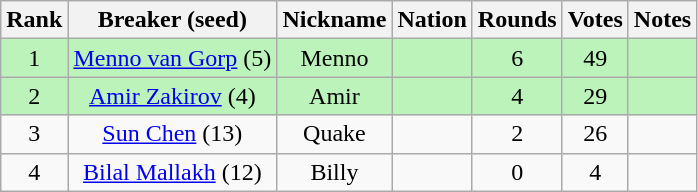<table class="wikitable sortable" style="text-align:center">
<tr>
<th>Rank</th>
<th>Breaker (seed)</th>
<th>Nickname</th>
<th>Nation</th>
<th>Rounds</th>
<th>Votes</th>
<th>Notes</th>
</tr>
<tr bgcolor=bbf3bb>
<td>1</td>
<td><a href='#'>Menno van Gorp</a> (5)</td>
<td>Menno</td>
<td></td>
<td>6</td>
<td>49</td>
<td></td>
</tr>
<tr bgcolor=bbf3bb>
<td>2</td>
<td><a href='#'>Amir Zakirov</a> (4)</td>
<td>Amir</td>
<td></td>
<td>4</td>
<td>29</td>
<td></td>
</tr>
<tr>
<td>3</td>
<td><a href='#'>Sun Chen</a> (13)</td>
<td>Quake</td>
<td></td>
<td>2</td>
<td>26</td>
<td></td>
</tr>
<tr>
<td>4</td>
<td><a href='#'>Bilal Mallakh</a> (12)</td>
<td>Billy</td>
<td></td>
<td>0</td>
<td>4</td>
<td></td>
</tr>
</table>
